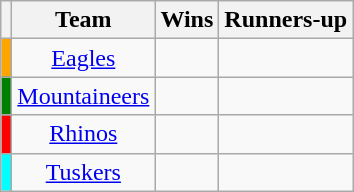<table class="wikitable sortable plainrowheaders" style="text-align:center;">
<tr>
<th style="color:#fff;"></th>
<th>Team</th>
<th>Wins</th>
<th>Runners-up</th>
</tr>
<tr>
<td style="background:#FFA500;"></td>
<td><a href='#'>Eagles</a></td>
<td></td>
<td></td>
</tr>
<tr>
<td style="background:#008000;"></td>
<td><a href='#'>Mountaineers</a></td>
<td></td>
<td></td>
</tr>
<tr>
<td style="background:#FF0000;"></td>
<td><a href='#'>Rhinos</a></td>
<td></td>
<td></td>
</tr>
<tr>
<td style="background:#00FFFF;"></td>
<td><a href='#'>Tuskers</a></td>
<td></td>
<td></td>
</tr>
</table>
